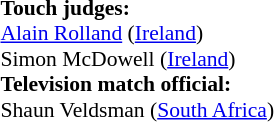<table style="width:100%;font-size:90%">
<tr>
<td><br><strong>Touch judges:</strong>
<br><a href='#'>Alain Rolland</a> (<a href='#'>Ireland</a>)
<br>Simon McDowell (<a href='#'>Ireland</a>)
<br><strong>Television match official:</strong>
<br>Shaun Veldsman (<a href='#'>South Africa</a>)</td>
</tr>
</table>
